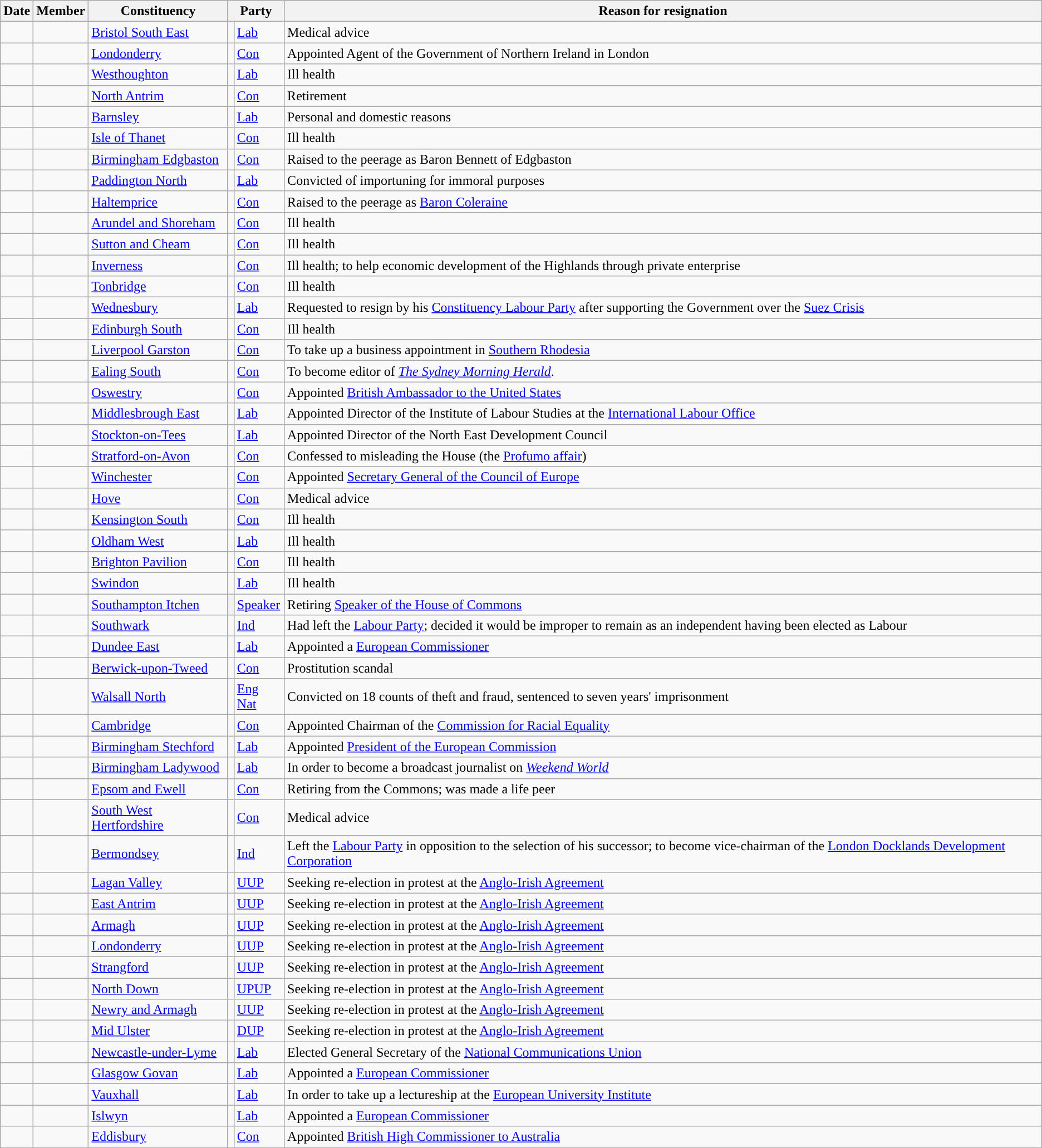<table class="wikitable sortable collapsible">
<tr>
<th>Date</th>
<th>Member</th>
<th>Constituency</th>
<th colspan=2>Party</th>
<th class="unsortable">Reason for resignation</th>
</tr>
<tr>
<td></td>
<td></td>
<td><a href='#'>Bristol South East</a></td>
<td style="background:"></td>
<td><a href='#'>Lab</a></td>
<td>Medical advice</td>
</tr>
<tr>
<td></td>
<td></td>
<td><a href='#'>Londonderry</a></td>
<td style="background:"></td>
<td><a href='#'>Con</a></td>
<td>Appointed Agent of the Government of Northern Ireland in London</td>
</tr>
<tr>
<td></td>
<td></td>
<td><a href='#'>Westhoughton</a></td>
<td style="background:"></td>
<td><a href='#'>Lab</a></td>
<td>Ill health</td>
</tr>
<tr>
<td></td>
<td></td>
<td><a href='#'>North Antrim</a></td>
<td style="background:"></td>
<td><a href='#'>Con</a></td>
<td>Retirement</td>
</tr>
<tr>
<td></td>
<td></td>
<td><a href='#'>Barnsley</a></td>
<td style="background:"></td>
<td><a href='#'>Lab</a></td>
<td>Personal and domestic reasons</td>
</tr>
<tr>
<td></td>
<td></td>
<td><a href='#'>Isle of Thanet</a></td>
<td style="background:"></td>
<td><a href='#'>Con</a></td>
<td>Ill health</td>
</tr>
<tr>
<td></td>
<td></td>
<td><a href='#'>Birmingham Edgbaston</a></td>
<td style="background:"></td>
<td><a href='#'>Con</a></td>
<td>Raised to the peerage as Baron Bennett of Edgbaston</td>
</tr>
<tr>
<td></td>
<td></td>
<td><a href='#'>Paddington North</a></td>
<td style="background:"></td>
<td><a href='#'>Lab</a></td>
<td>Convicted of importuning for immoral purposes</td>
</tr>
<tr>
<td></td>
<td></td>
<td><a href='#'>Haltemprice</a></td>
<td style="background:"></td>
<td><a href='#'>Con</a></td>
<td>Raised to the peerage as <a href='#'>Baron Coleraine</a></td>
</tr>
<tr>
<td></td>
<td></td>
<td><a href='#'>Arundel and Shoreham</a></td>
<td style="background:"></td>
<td><a href='#'>Con</a></td>
<td>Ill health</td>
</tr>
<tr>
<td></td>
<td></td>
<td><a href='#'>Sutton and Cheam</a></td>
<td style="background:"></td>
<td><a href='#'>Con</a></td>
<td>Ill health</td>
</tr>
<tr>
<td></td>
<td></td>
<td><a href='#'>Inverness</a></td>
<td style="background:"></td>
<td><a href='#'>Con</a></td>
<td>Ill health; to help economic development of the Highlands through private enterprise</td>
</tr>
<tr>
<td></td>
<td></td>
<td><a href='#'>Tonbridge</a></td>
<td style="background:"></td>
<td><a href='#'>Con</a></td>
<td>Ill health</td>
</tr>
<tr>
<td></td>
<td></td>
<td><a href='#'>Wednesbury</a></td>
<td style="background:"></td>
<td><a href='#'>Lab</a></td>
<td>Requested to resign by his <a href='#'>Constituency Labour Party</a> after supporting the Government over the <a href='#'>Suez Crisis</a></td>
</tr>
<tr>
<td></td>
<td></td>
<td><a href='#'>Edinburgh South</a></td>
<td style="background:"></td>
<td><a href='#'>Con</a></td>
<td>Ill health</td>
</tr>
<tr>
<td></td>
<td></td>
<td><a href='#'>Liverpool Garston</a></td>
<td style="background:"></td>
<td><a href='#'>Con</a></td>
<td>To take up a business appointment in <a href='#'>Southern Rhodesia</a></td>
</tr>
<tr>
<td></td>
<td></td>
<td><a href='#'>Ealing South</a></td>
<td style="background:"></td>
<td><a href='#'>Con</a></td>
<td>To become editor of <em><a href='#'>The Sydney Morning Herald</a></em>.</td>
</tr>
<tr>
<td></td>
<td></td>
<td><a href='#'>Oswestry</a></td>
<td style="background:"></td>
<td><a href='#'>Con</a></td>
<td>Appointed <a href='#'>British Ambassador to the United States</a></td>
</tr>
<tr>
<td></td>
<td></td>
<td><a href='#'>Middlesbrough East</a></td>
<td style="background:"></td>
<td><a href='#'>Lab</a></td>
<td>Appointed Director of the Institute of Labour Studies at the <a href='#'>International Labour Office</a></td>
</tr>
<tr>
<td></td>
<td></td>
<td><a href='#'>Stockton-on-Tees</a></td>
<td style="background:"></td>
<td><a href='#'>Lab</a></td>
<td>Appointed Director of the North East Development Council</td>
</tr>
<tr>
<td></td>
<td></td>
<td><a href='#'>Stratford-on-Avon</a></td>
<td style="background:"></td>
<td><a href='#'>Con</a></td>
<td>Confessed to misleading the House (the <a href='#'>Profumo affair</a>)</td>
</tr>
<tr>
<td></td>
<td></td>
<td><a href='#'>Winchester</a></td>
<td style="background:"></td>
<td><a href='#'>Con</a></td>
<td>Appointed <a href='#'>Secretary General of the Council of Europe</a></td>
</tr>
<tr>
<td></td>
<td></td>
<td><a href='#'>Hove</a></td>
<td style="background:"></td>
<td><a href='#'>Con</a></td>
<td>Medical advice</td>
</tr>
<tr>
<td></td>
<td></td>
<td><a href='#'>Kensington South</a></td>
<td style="background:"></td>
<td><a href='#'>Con</a></td>
<td>Ill health</td>
</tr>
<tr>
<td></td>
<td></td>
<td><a href='#'>Oldham West</a></td>
<td style="background:"></td>
<td><a href='#'>Lab</a></td>
<td>Ill health</td>
</tr>
<tr>
<td></td>
<td></td>
<td><a href='#'>Brighton Pavilion</a></td>
<td style="background:"></td>
<td><a href='#'>Con</a></td>
<td>Ill health</td>
</tr>
<tr>
<td></td>
<td></td>
<td><a href='#'>Swindon</a></td>
<td style="background:"></td>
<td><a href='#'>Lab</a></td>
<td>Ill health</td>
</tr>
<tr>
<td></td>
<td></td>
<td><a href='#'>Southampton Itchen</a></td>
<th style="background:"></th>
<td><a href='#'>Speaker</a></td>
<td>Retiring <a href='#'>Speaker of the House of Commons</a></td>
</tr>
<tr>
<td></td>
<td></td>
<td><a href='#'>Southwark</a></td>
<td style="background:"></td>
<td><a href='#'>Ind</a></td>
<td>Had left the <a href='#'>Labour Party</a>; decided it would be improper to remain as an independent having been elected as Labour</td>
</tr>
<tr>
<td></td>
<td></td>
<td><a href='#'>Dundee East</a></td>
<td style="background:"></td>
<td><a href='#'>Lab</a></td>
<td>Appointed a <a href='#'>European Commissioner</a></td>
</tr>
<tr>
<td></td>
<td></td>
<td><a href='#'>Berwick-upon-Tweed</a></td>
<td style="background:"></td>
<td><a href='#'>Con</a></td>
<td>Prostitution scandal</td>
</tr>
<tr>
<td></td>
<td></td>
<td><a href='#'>Walsall North</a></td>
<td style="background:"></td>
<td><a href='#'>Eng Nat</a></td>
<td>Convicted on 18 counts of theft and fraud, sentenced to seven years' imprisonment</td>
</tr>
<tr>
<td></td>
<td></td>
<td><a href='#'>Cambridge</a></td>
<td style="background:"></td>
<td><a href='#'>Con</a></td>
<td>Appointed Chairman of the <a href='#'>Commission for Racial Equality</a></td>
</tr>
<tr>
<td></td>
<td></td>
<td><a href='#'>Birmingham Stechford</a></td>
<td style="background:"></td>
<td><a href='#'>Lab</a></td>
<td>Appointed <a href='#'>President of the European Commission</a></td>
</tr>
<tr>
<td></td>
<td></td>
<td><a href='#'>Birmingham Ladywood</a></td>
<td style="background:"></td>
<td><a href='#'>Lab</a></td>
<td>In order to become a broadcast journalist on <em><a href='#'>Weekend World</a></em></td>
</tr>
<tr>
<td></td>
<td></td>
<td><a href='#'>Epsom and Ewell</a></td>
<td style="background:"></td>
<td><a href='#'>Con</a></td>
<td>Retiring from the Commons; was made a life peer</td>
</tr>
<tr>
<td></td>
<td></td>
<td><a href='#'>South West Hertfordshire</a></td>
<td style="background:"></td>
<td><a href='#'>Con</a></td>
<td>Medical advice</td>
</tr>
<tr>
<td></td>
<td></td>
<td><a href='#'>Bermondsey</a></td>
<td style="background:"></td>
<td><a href='#'>Ind</a></td>
<td>Left the <a href='#'>Labour Party</a> in opposition to the selection of his successor; to become vice-chairman of the <a href='#'>London Docklands Development Corporation</a></td>
</tr>
<tr>
<td></td>
<td></td>
<td><a href='#'>Lagan Valley</a></td>
<td style="background:"></td>
<td><a href='#'>UUP</a></td>
<td>Seeking re-election in protest at the <a href='#'>Anglo-Irish Agreement</a></td>
</tr>
<tr>
<td></td>
<td></td>
<td><a href='#'>East Antrim</a></td>
<td style="background:"></td>
<td><a href='#'>UUP</a></td>
<td>Seeking re-election in protest at the <a href='#'>Anglo-Irish Agreement</a></td>
</tr>
<tr>
<td></td>
<td></td>
<td><a href='#'>Armagh</a></td>
<td style="background:"></td>
<td><a href='#'>UUP</a></td>
<td>Seeking re-election in protest at the <a href='#'>Anglo-Irish Agreement</a></td>
</tr>
<tr>
<td></td>
<td></td>
<td><a href='#'>Londonderry</a></td>
<td style="background:"></td>
<td><a href='#'>UUP</a></td>
<td>Seeking re-election in protest at the <a href='#'>Anglo-Irish Agreement</a></td>
</tr>
<tr>
<td></td>
<td></td>
<td><a href='#'>Strangford</a></td>
<td style="background:"></td>
<td><a href='#'>UUP</a></td>
<td>Seeking re-election in protest at the <a href='#'>Anglo-Irish Agreement</a></td>
</tr>
<tr>
<td></td>
<td></td>
<td><a href='#'>North Down</a></td>
<td style="background:"></td>
<td><a href='#'>UPUP</a></td>
<td>Seeking re-election in protest at the <a href='#'>Anglo-Irish Agreement</a></td>
</tr>
<tr>
<td></td>
<td></td>
<td><a href='#'>Newry and Armagh</a></td>
<td style="background:"></td>
<td><a href='#'>UUP</a></td>
<td>Seeking re-election in protest at the <a href='#'>Anglo-Irish Agreement</a></td>
</tr>
<tr>
<td></td>
<td></td>
<td><a href='#'>Mid Ulster</a></td>
<td style="background:"></td>
<td><a href='#'>DUP</a></td>
<td>Seeking re-election in protest at the <a href='#'>Anglo-Irish Agreement</a></td>
</tr>
<tr>
<td></td>
<td></td>
<td><a href='#'>Newcastle-under-Lyme</a></td>
<td style="background:"></td>
<td><a href='#'>Lab</a></td>
<td>Elected General Secretary of the <a href='#'>National Communications Union</a></td>
</tr>
<tr>
<td></td>
<td></td>
<td><a href='#'>Glasgow Govan</a></td>
<td style="background:"></td>
<td><a href='#'>Lab</a></td>
<td>Appointed a <a href='#'>European Commissioner</a></td>
</tr>
<tr>
<td></td>
<td></td>
<td><a href='#'>Vauxhall</a></td>
<td style="background:"></td>
<td><a href='#'>Lab</a></td>
<td>In order to take up a lectureship at the <a href='#'>European University Institute</a></td>
</tr>
<tr>
<td></td>
<td></td>
<td><a href='#'>Islwyn</a></td>
<td style="background:"></td>
<td><a href='#'>Lab</a></td>
<td>Appointed a <a href='#'>European Commissioner</a></td>
</tr>
<tr>
<td></td>
<td></td>
<td><a href='#'>Eddisbury</a></td>
<td style="background:"></td>
<td><a href='#'>Con</a></td>
<td>Appointed <a href='#'>British High Commissioner to Australia</a></td>
</tr>
</table>
